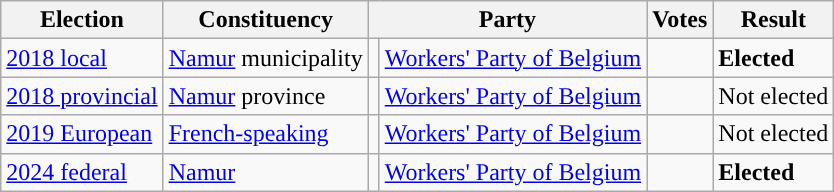<table class="wikitable" style="text-align:left;">
<tr>
<th scope=col>Election</th>
<th scope=col>Constituency</th>
<th scope=col colspan="2">Party</th>
<th scope=col>Votes</th>
<th scope=col>Result</th>
</tr>
<tr>
<td><a href='#'>2018 local</a></td>
<td><a href='#'>Namur</a> municipality</td>
<td style="background:"></td>
<td><a href='#'>Workers' Party of Belgium</a></td>
<td align=right></td>
<td><strong>Elected</strong></td>
</tr>
<tr>
<td><a href='#'>2018 provincial</a></td>
<td><a href='#'>Namur</a> province</td>
<td style="background:"></td>
<td><a href='#'>Workers' Party of Belgium</a></td>
<td align=right></td>
<td>Not elected</td>
</tr>
<tr>
<td><a href='#'>2019 European</a></td>
<td><a href='#'>French-speaking</a></td>
<td style="background:"></td>
<td><a href='#'>Workers' Party of Belgium</a></td>
<td align=right></td>
<td>Not elected</td>
</tr>
<tr>
<td><a href='#'>2024 federal</a></td>
<td><a href='#'>Namur</a></td>
<td style="background:"></td>
<td><a href='#'>Workers' Party of Belgium</a></td>
<td align=right></td>
<td><strong>Elected</strong></td>
</tr>
</table>
